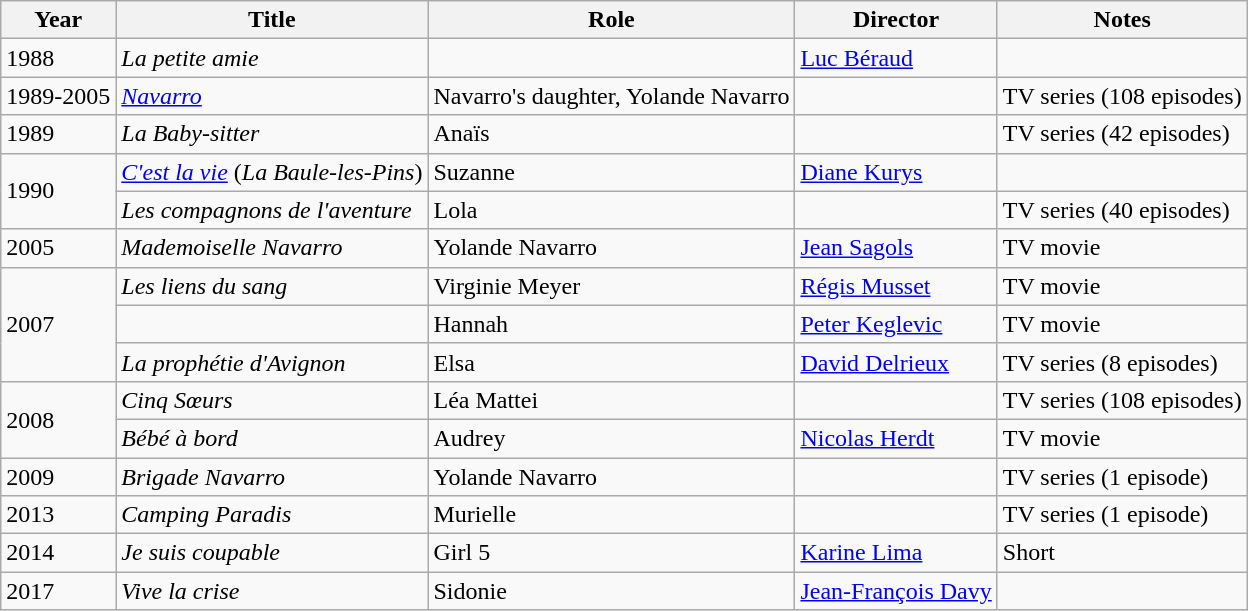<table class="wikitable sortable">
<tr>
<th>Year</th>
<th>Title</th>
<th>Role</th>
<th>Director</th>
<th class="unsortable">Notes</th>
</tr>
<tr>
<td>1988</td>
<td><em>La petite amie</em></td>
<td></td>
<td><a href='#'>Luc Béraud</a></td>
</tr>
<tr>
<td>1989-2005</td>
<td><em><a href='#'>Navarro</a></em></td>
<td>Navarro's daughter, Yolande Navarro</td>
<td></td>
<td>TV series (108 episodes)</td>
</tr>
<tr>
<td>1989</td>
<td><em>La Baby-sitter</em></td>
<td>Anaïs</td>
<td></td>
<td>TV series (42 episodes)</td>
</tr>
<tr>
<td rowspan=2>1990</td>
<td><em><a href='#'>C'est la vie</a></em> (<em>La Baule-les-Pins</em>)</td>
<td>Suzanne</td>
<td><a href='#'>Diane Kurys</a></td>
<td></td>
</tr>
<tr>
<td><em>Les compagnons de l'aventure</em></td>
<td>Lola</td>
<td></td>
<td>TV series (40 episodes)</td>
</tr>
<tr>
<td>2005</td>
<td><em>Mademoiselle Navarro</em></td>
<td>Yolande Navarro</td>
<td><a href='#'>Jean Sagols</a></td>
<td>TV movie</td>
</tr>
<tr>
<td rowspan=3>2007</td>
<td><em>Les liens du sang</em></td>
<td>Virginie Meyer</td>
<td><a href='#'>Régis Musset</a></td>
<td>TV movie</td>
</tr>
<tr>
<td><em></em></td>
<td>Hannah</td>
<td><a href='#'>Peter Keglevic</a></td>
<td>TV movie</td>
</tr>
<tr>
<td><em>La prophétie d'Avignon</em></td>
<td>Elsa</td>
<td><a href='#'>David Delrieux</a></td>
<td>TV series (8 episodes)</td>
</tr>
<tr>
<td rowspan=2>2008</td>
<td><em>Cinq Sœurs</em></td>
<td>Léa Mattei</td>
<td></td>
<td>TV series (108 episodes)</td>
</tr>
<tr>
<td><em>Bébé à bord</em></td>
<td>Audrey</td>
<td><a href='#'>Nicolas Herdt</a></td>
<td>TV movie</td>
</tr>
<tr>
<td>2009</td>
<td><em>Brigade Navarro</em></td>
<td>Yolande Navarro</td>
<td></td>
<td>TV series (1 episode)</td>
</tr>
<tr>
<td>2013</td>
<td><em>Camping Paradis</em></td>
<td>Murielle</td>
<td></td>
<td>TV series (1 episode)</td>
</tr>
<tr>
<td>2014</td>
<td><em>Je suis coupable</em></td>
<td>Girl 5</td>
<td><a href='#'>Karine Lima</a></td>
<td>Short</td>
</tr>
<tr>
<td>2017</td>
<td><em>Vive la crise</em></td>
<td>Sidonie</td>
<td><a href='#'>Jean-François Davy</a></td>
<td></td>
</tr>
</table>
